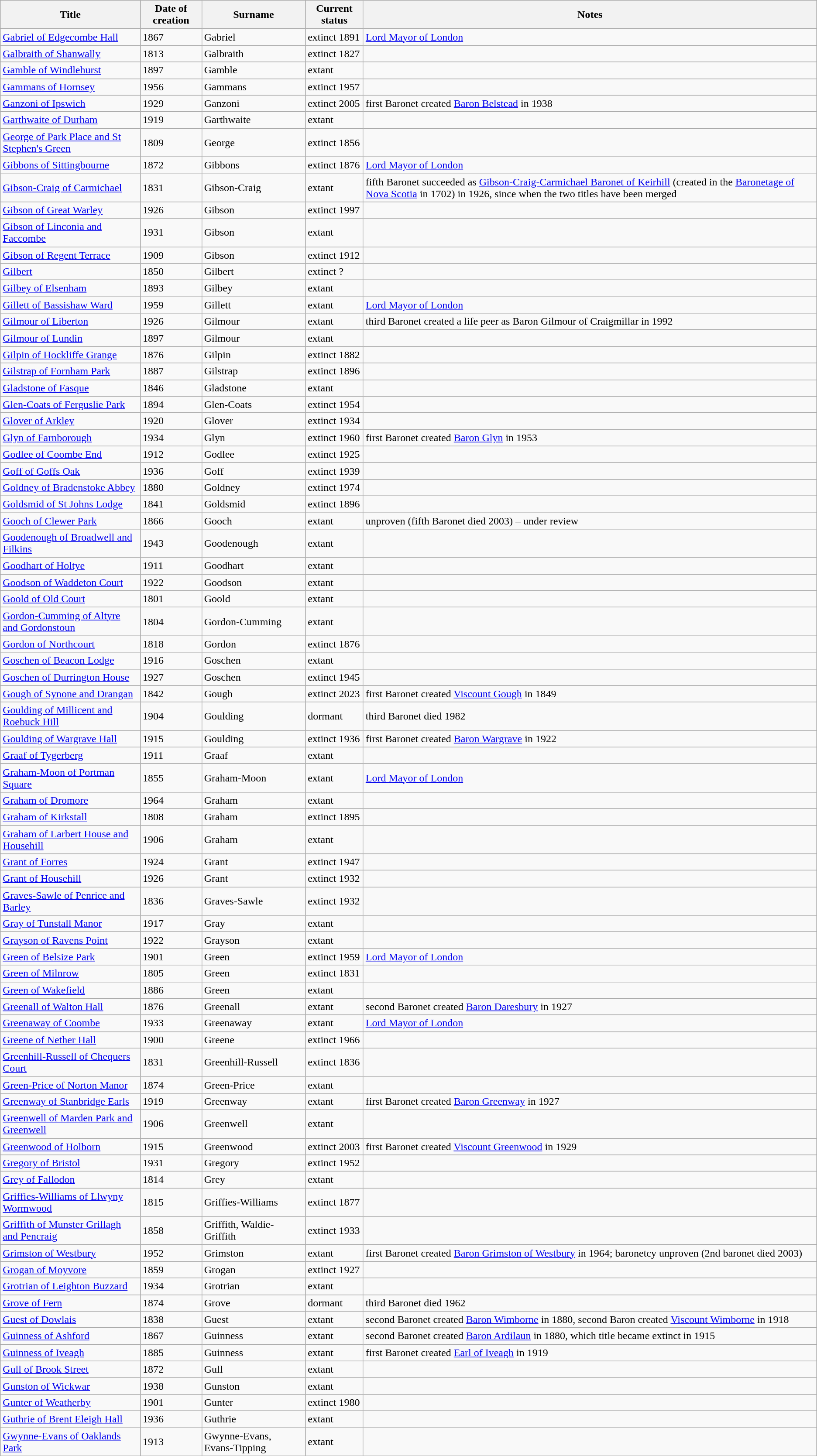<table class="wikitable">
<tr>
<th>Title</th>
<th>Date of creation</th>
<th>Surname</th>
<th>Current status</th>
<th>Notes</th>
</tr>
<tr>
<td><a href='#'>Gabriel of Edgecombe Hall</a></td>
<td>1867</td>
<td>Gabriel</td>
<td>extinct 1891</td>
<td><a href='#'>Lord Mayor of London</a></td>
</tr>
<tr>
<td><a href='#'>Galbraith of Shanwally</a></td>
<td>1813</td>
<td>Galbraith</td>
<td>extinct 1827</td>
<td></td>
</tr>
<tr>
<td><a href='#'>Gamble of Windlehurst</a></td>
<td>1897</td>
<td>Gamble</td>
<td>extant</td>
<td></td>
</tr>
<tr>
<td><a href='#'>Gammans of Hornsey</a></td>
<td>1956</td>
<td>Gammans</td>
<td>extinct 1957</td>
<td></td>
</tr>
<tr>
<td><a href='#'>Ganzoni of Ipswich</a></td>
<td>1929</td>
<td>Ganzoni</td>
<td>extinct 2005</td>
<td>first Baronet created <a href='#'>Baron Belstead</a> in 1938</td>
</tr>
<tr>
<td><a href='#'>Garthwaite of Durham</a></td>
<td>1919</td>
<td>Garthwaite</td>
<td>extant</td>
<td></td>
</tr>
<tr>
<td><a href='#'>George of Park Place and St Stephen's Green</a></td>
<td>1809</td>
<td>George</td>
<td>extinct 1856</td>
<td></td>
</tr>
<tr>
<td><a href='#'>Gibbons of Sittingbourne</a></td>
<td>1872</td>
<td>Gibbons</td>
<td>extinct 1876</td>
<td><a href='#'>Lord Mayor of London</a></td>
</tr>
<tr>
<td><a href='#'>Gibson-Craig of Carmichael</a></td>
<td>1831</td>
<td>Gibson-Craig</td>
<td>extant</td>
<td>fifth Baronet succeeded as <a href='#'>Gibson-Craig-Carmichael Baronet of Keirhill</a> (created in the <a href='#'>Baronetage of Nova Scotia</a> in 1702) in 1926, since when the two titles have been merged</td>
</tr>
<tr>
<td><a href='#'>Gibson of Great Warley</a></td>
<td>1926</td>
<td>Gibson</td>
<td>extinct 1997</td>
<td></td>
</tr>
<tr>
<td><a href='#'>Gibson of Linconia and Faccombe</a></td>
<td>1931</td>
<td>Gibson</td>
<td>extant</td>
<td></td>
</tr>
<tr>
<td><a href='#'>Gibson of Regent Terrace</a></td>
<td>1909</td>
<td>Gibson</td>
<td>extinct 1912</td>
<td></td>
</tr>
<tr>
<td><a href='#'>Gilbert</a></td>
<td>1850</td>
<td>Gilbert</td>
<td>extinct ?</td>
<td></td>
</tr>
<tr>
<td><a href='#'>Gilbey of Elsenham</a></td>
<td>1893</td>
<td>Gilbey</td>
<td>extant</td>
<td></td>
</tr>
<tr>
<td><a href='#'>Gillett of Bassishaw Ward</a></td>
<td>1959</td>
<td>Gillett</td>
<td>extant</td>
<td><a href='#'>Lord Mayor of London</a></td>
</tr>
<tr>
<td><a href='#'>Gilmour of Liberton</a></td>
<td>1926</td>
<td>Gilmour</td>
<td>extant</td>
<td>third Baronet created a life peer as Baron Gilmour of Craigmillar in 1992</td>
</tr>
<tr>
<td><a href='#'>Gilmour of Lundin</a></td>
<td>1897</td>
<td>Gilmour</td>
<td>extant</td>
<td></td>
</tr>
<tr>
<td><a href='#'>Gilpin of Hockliffe Grange</a></td>
<td>1876</td>
<td>Gilpin</td>
<td>extinct 1882</td>
<td></td>
</tr>
<tr>
<td><a href='#'>Gilstrap of Fornham Park</a></td>
<td>1887</td>
<td>Gilstrap</td>
<td>extinct 1896</td>
<td></td>
</tr>
<tr>
<td><a href='#'>Gladstone of Fasque</a></td>
<td>1846</td>
<td>Gladstone</td>
<td>extant</td>
<td></td>
</tr>
<tr>
<td><a href='#'>Glen-Coats of Ferguslie Park</a></td>
<td>1894</td>
<td>Glen-Coats</td>
<td>extinct 1954</td>
<td></td>
</tr>
<tr>
<td><a href='#'>Glover of Arkley</a></td>
<td>1920</td>
<td>Glover</td>
<td>extinct 1934</td>
<td></td>
</tr>
<tr>
<td><a href='#'>Glyn of Farnborough</a></td>
<td>1934</td>
<td>Glyn</td>
<td>extinct 1960</td>
<td>first Baronet created <a href='#'>Baron Glyn</a> in 1953</td>
</tr>
<tr>
<td><a href='#'>Godlee of Coombe End</a></td>
<td>1912</td>
<td>Godlee</td>
<td>extinct 1925</td>
<td></td>
</tr>
<tr>
<td><a href='#'>Goff of Goffs Oak</a></td>
<td>1936</td>
<td>Goff</td>
<td>extinct 1939</td>
<td></td>
</tr>
<tr>
<td><a href='#'>Goldney of Bradenstoke Abbey</a></td>
<td>1880</td>
<td>Goldney</td>
<td>extinct 1974</td>
<td></td>
</tr>
<tr>
<td><a href='#'>Goldsmid of St Johns Lodge</a></td>
<td>1841</td>
<td>Goldsmid</td>
<td>extinct 1896</td>
<td></td>
</tr>
<tr>
<td><a href='#'>Gooch of Clewer Park</a></td>
<td>1866</td>
<td>Gooch</td>
<td>extant</td>
<td>unproven (fifth Baronet died 2003) – under review</td>
</tr>
<tr>
<td><a href='#'>Goodenough of Broadwell and Filkins</a></td>
<td>1943</td>
<td>Goodenough</td>
<td>extant</td>
<td></td>
</tr>
<tr>
<td><a href='#'>Goodhart of Holtye</a></td>
<td>1911</td>
<td>Goodhart</td>
<td>extant</td>
<td></td>
</tr>
<tr>
<td><a href='#'>Goodson of Waddeton Court</a></td>
<td>1922</td>
<td>Goodson</td>
<td>extant</td>
<td></td>
</tr>
<tr>
<td><a href='#'>Goold of Old Court</a></td>
<td>1801</td>
<td>Goold</td>
<td>extant</td>
<td></td>
</tr>
<tr>
<td><a href='#'>Gordon-Cumming of Altyre and Gordonstoun</a></td>
<td>1804</td>
<td>Gordon-Cumming</td>
<td>extant</td>
<td> </td>
</tr>
<tr>
<td><a href='#'>Gordon of Northcourt</a></td>
<td>1818</td>
<td>Gordon</td>
<td>extinct 1876</td>
<td></td>
</tr>
<tr>
<td><a href='#'>Goschen of Beacon Lodge</a></td>
<td>1916</td>
<td>Goschen</td>
<td>extant</td>
<td></td>
</tr>
<tr>
<td><a href='#'>Goschen of Durrington House</a></td>
<td>1927</td>
<td>Goschen</td>
<td>extinct 1945</td>
<td></td>
</tr>
<tr>
<td><a href='#'>Gough of Synone and Drangan</a></td>
<td>1842</td>
<td>Gough</td>
<td>extinct 2023</td>
<td>first Baronet created <a href='#'>Viscount Gough</a> in 1849</td>
</tr>
<tr>
<td><a href='#'>Goulding of Millicent and Roebuck Hill</a></td>
<td>1904</td>
<td>Goulding</td>
<td>dormant</td>
<td>third Baronet died 1982</td>
</tr>
<tr>
<td><a href='#'>Goulding of Wargrave Hall</a></td>
<td>1915</td>
<td>Goulding</td>
<td>extinct 1936</td>
<td>first Baronet created <a href='#'>Baron Wargrave</a> in 1922</td>
</tr>
<tr>
<td><a href='#'>Graaf of Tygerberg</a></td>
<td>1911</td>
<td>Graaf</td>
<td>extant</td>
<td></td>
</tr>
<tr>
<td><a href='#'>Graham-Moon of Portman Square</a></td>
<td>1855</td>
<td>Graham-Moon</td>
<td>extant</td>
<td><a href='#'>Lord Mayor of London</a></td>
</tr>
<tr>
<td><a href='#'>Graham of Dromore</a></td>
<td>1964</td>
<td>Graham</td>
<td>extant</td>
<td></td>
</tr>
<tr>
<td><a href='#'>Graham of Kirkstall</a></td>
<td>1808</td>
<td>Graham</td>
<td>extinct 1895</td>
<td></td>
</tr>
<tr>
<td><a href='#'>Graham of Larbert House and Househill</a></td>
<td>1906</td>
<td>Graham</td>
<td>extant</td>
<td></td>
</tr>
<tr>
<td><a href='#'>Grant of Forres</a></td>
<td>1924</td>
<td>Grant</td>
<td>extinct 1947</td>
<td></td>
</tr>
<tr>
<td><a href='#'>Grant of Househill</a></td>
<td>1926</td>
<td>Grant</td>
<td>extinct 1932</td>
<td></td>
</tr>
<tr>
<td><a href='#'>Graves-Sawle of Penrice and Barley</a></td>
<td>1836</td>
<td>Graves-Sawle</td>
<td>extinct 1932</td>
<td></td>
</tr>
<tr>
<td><a href='#'>Gray of Tunstall Manor</a></td>
<td>1917</td>
<td>Gray</td>
<td>extant</td>
<td></td>
</tr>
<tr>
<td><a href='#'>Grayson of Ravens Point</a></td>
<td>1922</td>
<td>Grayson</td>
<td>extant</td>
<td></td>
</tr>
<tr>
<td><a href='#'>Green of Belsize Park</a></td>
<td>1901</td>
<td>Green</td>
<td>extinct 1959</td>
<td><a href='#'>Lord Mayor of London</a></td>
</tr>
<tr>
<td><a href='#'>Green of Milnrow</a></td>
<td>1805</td>
<td>Green</td>
<td>extinct 1831</td>
<td></td>
</tr>
<tr>
<td><a href='#'>Green of Wakefield</a></td>
<td>1886</td>
<td>Green</td>
<td>extant</td>
<td></td>
</tr>
<tr>
<td><a href='#'>Greenall of Walton Hall</a></td>
<td>1876</td>
<td>Greenall</td>
<td>extant</td>
<td>second Baronet created <a href='#'>Baron Daresbury</a> in 1927</td>
</tr>
<tr>
<td><a href='#'>Greenaway of Coombe</a></td>
<td>1933</td>
<td>Greenaway</td>
<td>extant</td>
<td><a href='#'>Lord Mayor of London</a></td>
</tr>
<tr>
<td><a href='#'>Greene of Nether Hall</a></td>
<td>1900</td>
<td>Greene</td>
<td>extinct 1966</td>
<td></td>
</tr>
<tr>
<td><a href='#'>Greenhill-Russell of Chequers Court</a></td>
<td>1831</td>
<td>Greenhill-Russell</td>
<td>extinct 1836</td>
<td></td>
</tr>
<tr>
<td><a href='#'>Green-Price of Norton Manor</a></td>
<td>1874</td>
<td>Green-Price</td>
<td>extant</td>
<td></td>
</tr>
<tr>
<td><a href='#'>Greenway of Stanbridge Earls</a></td>
<td>1919</td>
<td>Greenway</td>
<td>extant</td>
<td>first Baronet created <a href='#'>Baron Greenway</a> in 1927</td>
</tr>
<tr>
<td><a href='#'>Greenwell of Marden Park and Greenwell</a></td>
<td>1906</td>
<td>Greenwell</td>
<td>extant</td>
<td></td>
</tr>
<tr>
<td><a href='#'>Greenwood of Holborn</a></td>
<td>1915</td>
<td>Greenwood</td>
<td>extinct 2003</td>
<td>first Baronet created <a href='#'>Viscount Greenwood</a> in 1929</td>
</tr>
<tr>
<td><a href='#'>Gregory of Bristol</a></td>
<td>1931</td>
<td>Gregory</td>
<td>extinct 1952</td>
<td></td>
</tr>
<tr>
<td><a href='#'>Grey of Fallodon</a></td>
<td>1814</td>
<td>Grey</td>
<td>extant</td>
<td></td>
</tr>
<tr>
<td><a href='#'>Griffies-Williams of Llwyny Wormwood</a></td>
<td>1815</td>
<td>Griffies-Williams</td>
<td>extinct 1877</td>
<td></td>
</tr>
<tr>
<td><a href='#'>Griffith of Munster Grillagh and Pencraig</a></td>
<td>1858</td>
<td>Griffith, Waldie-Griffith</td>
<td>extinct 1933</td>
<td></td>
</tr>
<tr>
<td><a href='#'>Grimston of Westbury</a></td>
<td>1952</td>
<td>Grimston</td>
<td>extant</td>
<td>first Baronet created <a href='#'>Baron Grimston of Westbury</a> in 1964; baronetcy unproven (2nd baronet died 2003)</td>
</tr>
<tr>
<td><a href='#'>Grogan of Moyvore</a></td>
<td>1859</td>
<td>Grogan</td>
<td>extinct 1927</td>
<td></td>
</tr>
<tr>
<td><a href='#'>Grotrian of Leighton Buzzard</a></td>
<td>1934</td>
<td>Grotrian</td>
<td>extant</td>
<td></td>
</tr>
<tr>
<td><a href='#'>Grove of Fern</a></td>
<td>1874</td>
<td>Grove</td>
<td>dormant</td>
<td>third Baronet died 1962</td>
</tr>
<tr>
<td><a href='#'>Guest of Dowlais</a></td>
<td>1838</td>
<td>Guest</td>
<td>extant</td>
<td>second Baronet created <a href='#'>Baron Wimborne</a> in 1880, second Baron created <a href='#'>Viscount Wimborne</a> in 1918</td>
</tr>
<tr>
<td><a href='#'>Guinness of Ashford</a></td>
<td>1867</td>
<td>Guinness</td>
<td>extant</td>
<td>second Baronet created <a href='#'>Baron Ardilaun</a> in 1880, which title became extinct in 1915</td>
</tr>
<tr>
<td><a href='#'>Guinness of Iveagh</a></td>
<td>1885</td>
<td>Guinness</td>
<td>extant</td>
<td>first Baronet created <a href='#'>Earl of Iveagh</a> in 1919</td>
</tr>
<tr>
<td><a href='#'>Gull of Brook Street</a></td>
<td>1872</td>
<td>Gull</td>
<td>extant</td>
<td></td>
</tr>
<tr>
<td><a href='#'>Gunston of Wickwar</a></td>
<td>1938</td>
<td>Gunston</td>
<td>extant</td>
<td></td>
</tr>
<tr>
<td><a href='#'>Gunter of Weatherby</a></td>
<td>1901</td>
<td>Gunter</td>
<td>extinct 1980</td>
<td></td>
</tr>
<tr>
<td><a href='#'>Guthrie of Brent Eleigh Hall</a></td>
<td>1936</td>
<td>Guthrie</td>
<td>extant</td>
<td></td>
</tr>
<tr>
<td><a href='#'>Gwynne-Evans of Oaklands Park</a></td>
<td>1913</td>
<td>Gwynne-Evans, Evans-Tipping</td>
<td>extant</td>
<td></td>
</tr>
</table>
